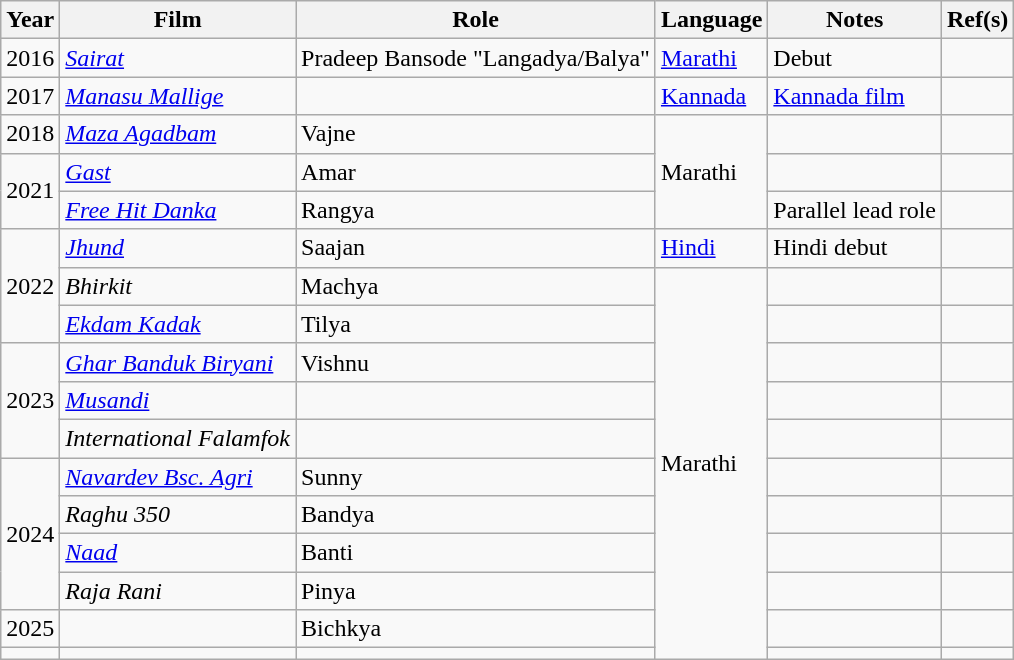<table class="wikitable sortable">
<tr>
<th>Year</th>
<th>Film</th>
<th>Role</th>
<th>Language</th>
<th>Notes</th>
<th>Ref(s)</th>
</tr>
<tr>
<td>2016</td>
<td><em><a href='#'>Sairat</a></em></td>
<td>Pradeep Bansode "Langadya/Balya"</td>
<td><a href='#'>Marathi</a></td>
<td>Debut</td>
<td></td>
</tr>
<tr>
<td>2017</td>
<td><em><a href='#'>Manasu Mallige</a></em></td>
<td></td>
<td><a href='#'>Kannada</a></td>
<td><a href='#'>Kannada film</a></td>
<td></td>
</tr>
<tr>
<td>2018</td>
<td><em><a href='#'>Maza Agadbam</a></em></td>
<td>Vajne</td>
<td rowspan="3">Marathi</td>
<td></td>
<td></td>
</tr>
<tr>
<td rowspan="2">2021</td>
<td><em><a href='#'>Gast</a></em></td>
<td>Amar</td>
<td></td>
<td></td>
</tr>
<tr>
<td><em><a href='#'>Free Hit Danka</a></em></td>
<td>Rangya</td>
<td>Parallel lead role</td>
<td></td>
</tr>
<tr>
<td rowspan="3">2022</td>
<td><em><a href='#'>Jhund</a></em></td>
<td>Saajan</td>
<td><a href='#'>Hindi</a></td>
<td>Hindi debut</td>
<td></td>
</tr>
<tr>
<td><em>Bhirkit</em></td>
<td>Machya</td>
<td rowspan="11">Marathi</td>
<td></td>
<td></td>
</tr>
<tr>
<td><em><a href='#'>Ekdam Kadak</a></em></td>
<td>Tilya</td>
<td></td>
<td></td>
</tr>
<tr>
<td rowspan="3">2023</td>
<td><em><a href='#'>Ghar Banduk Biryani</a></em></td>
<td>Vishnu</td>
<td></td>
<td></td>
</tr>
<tr>
<td><em><a href='#'>Musandi</a></em></td>
<td></td>
<td></td>
<td></td>
</tr>
<tr>
<td><em>International Falamfok</em></td>
<td></td>
<td></td>
<td></td>
</tr>
<tr>
<td rowspan="4">2024</td>
<td><em><a href='#'>Navardev Bsc. Agri</a></em></td>
<td>Sunny</td>
<td></td>
<td></td>
</tr>
<tr>
<td><em>Raghu 350</em></td>
<td>Bandya</td>
<td></td>
<td></td>
</tr>
<tr>
<td><em><a href='#'>Naad</a></em></td>
<td>Banti</td>
<td></td>
<td></td>
</tr>
<tr>
<td><em>Raja Rani</em></td>
<td>Pinya</td>
<td></td>
<td></td>
</tr>
<tr>
<td>2025</td>
<td></td>
<td>Bichkya</td>
<td></td>
<td></td>
</tr>
<tr>
<td></td>
<td></td>
<td></td>
<td></td>
<td></td>
</tr>
</table>
